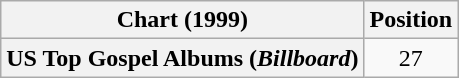<table class="wikitable plainrowheaders">
<tr>
<th scope="col">Chart (1999)</th>
<th scope="col">Position</th>
</tr>
<tr>
<th scope="row">US Top Gospel Albums (<em>Billboard</em>)</th>
<td style="text-align:center;">27</td>
</tr>
</table>
